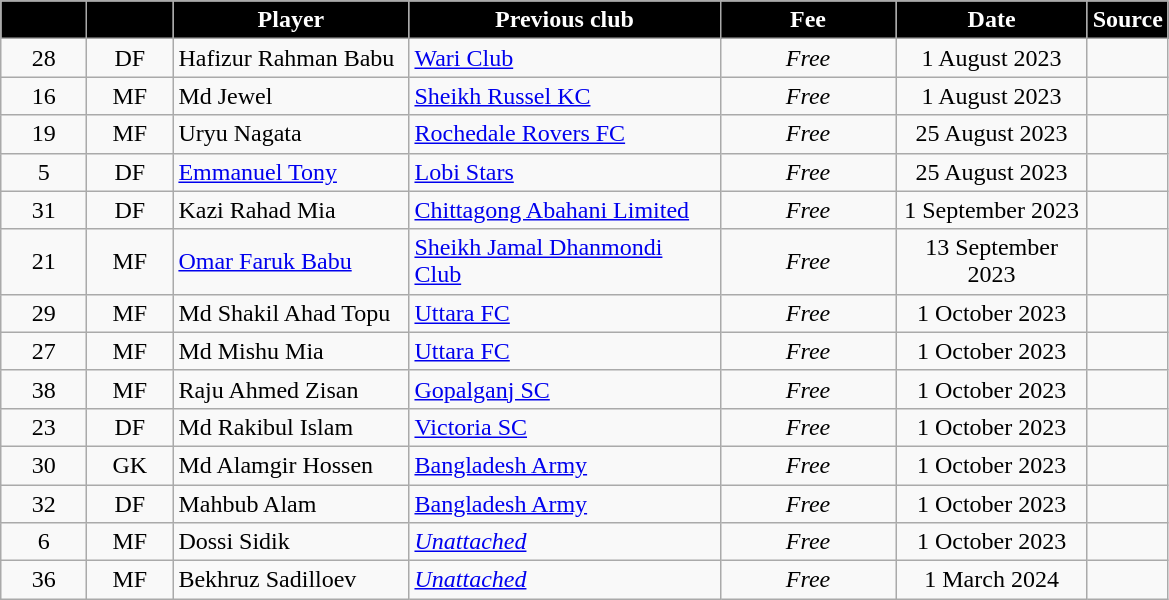<table class="wikitable plainrowheaders sortable" style="text-align:center">
<tr>
<th style="background:black; color:white; width:50px;"></th>
<th style="background:black; color:white; width:50px;"></th>
<th style="background:black; color:white; width:150px;">Player</th>
<th style="background:black; color:white; width:200px;">Previous club</th>
<th style="background:black; color:white; width:110px;">Fee</th>
<th style="background:black; color:white; width:120px;">Date</th>
<th style="background:black; color:white; width:25px;">Source</th>
</tr>
<tr>
<td align="center">28</td>
<td align="center">DF</td>
<td align="left">Hafizur Rahman Babu</td>
<td align="left"><a href='#'>Wari Club</a></td>
<td align="center"><em>Free</em></td>
<td>1 August 2023</td>
<td></td>
</tr>
<tr>
<td align="center">16</td>
<td align="center">MF</td>
<td align="left">Md Jewel</td>
<td align="left"><a href='#'>Sheikh Russel KC</a></td>
<td align="center"><em>Free</em></td>
<td>1 August 2023</td>
<td></td>
</tr>
<tr>
<td align="center">19</td>
<td align="center">MF</td>
<td align="left"> Uryu Nagata</td>
<td align="left"> <a href='#'>Rochedale Rovers FC</a></td>
<td align="center"><em>Free</em></td>
<td>25 August 2023</td>
<td></td>
</tr>
<tr>
<td align="center">5</td>
<td align="center">DF</td>
<td align="left"> <a href='#'>Emmanuel Tony</a></td>
<td align="left"> <a href='#'>Lobi Stars</a></td>
<td align="center"><em>Free</em></td>
<td>25 August 2023</td>
<td></td>
</tr>
<tr>
<td align="center">31</td>
<td align="center">DF</td>
<td align="left">Kazi Rahad Mia</td>
<td align="left"><a href='#'>Chittagong Abahani Limited</a></td>
<td><em>Free</em></td>
<td align="center">1 September 2023</td>
<td></td>
</tr>
<tr>
<td align="center">21</td>
<td align="center">MF</td>
<td align="left"><a href='#'>Omar Faruk Babu</a></td>
<td align="left"><a href='#'>Sheikh Jamal Dhanmondi Club</a></td>
<td><em>Free</em></td>
<td align="center">13 September 2023</td>
<td></td>
</tr>
<tr>
<td align="center">29</td>
<td align="center">MF</td>
<td align="left">Md Shakil Ahad Topu</td>
<td align="left"><a href='#'>Uttara FC</a></td>
<td><em>Free</em></td>
<td align="center">1 October 2023</td>
<td></td>
</tr>
<tr>
<td align="center">27</td>
<td align="center">MF</td>
<td align="left">Md Mishu Mia</td>
<td align="left"><a href='#'>Uttara FC</a></td>
<td><em>Free</em></td>
<td align="center">1 October 2023</td>
<td></td>
</tr>
<tr>
<td align="center">38</td>
<td align="center">MF</td>
<td align="left">Raju Ahmed Zisan</td>
<td align="left"><a href='#'>Gopalganj SC</a></td>
<td><em>Free</em></td>
<td align="center">1 October 2023</td>
<td></td>
</tr>
<tr>
<td align="center">23</td>
<td align="center">DF</td>
<td align="left">Md Rakibul Islam</td>
<td align="left"><a href='#'>Victoria SC</a></td>
<td><em>Free</em></td>
<td align="center">1 October 2023</td>
<td></td>
</tr>
<tr>
<td align="center">30</td>
<td align="center">GK</td>
<td align="left">Md Alamgir Hossen</td>
<td align="left"><a href='#'>Bangladesh Army</a></td>
<td><em>Free</em></td>
<td align="center">1 October 2023</td>
<td></td>
</tr>
<tr>
<td align="center">32</td>
<td align="center">DF</td>
<td align="left">Mahbub Alam</td>
<td align="left"><a href='#'>Bangladesh Army</a></td>
<td><em>Free</em></td>
<td align="center">1 October 2023</td>
</tr>
<tr>
<td align="center">6</td>
<td align="center">MF</td>
<td align="left"> Dossi Sidik</td>
<td align="left"><em><a href='#'>Unattached</a></em></td>
<td><em>Free</em></td>
<td align="center">1 October 2023</td>
<td></td>
</tr>
<tr>
<td align="center">36</td>
<td align="center">MF</td>
<td align="left"> Bekhruz Sadilloev</td>
<td align="left"><em><a href='#'>Unattached</a></em></td>
<td><em>Free</em></td>
<td align="center">1 March 2024</td>
<td></td>
</tr>
</table>
